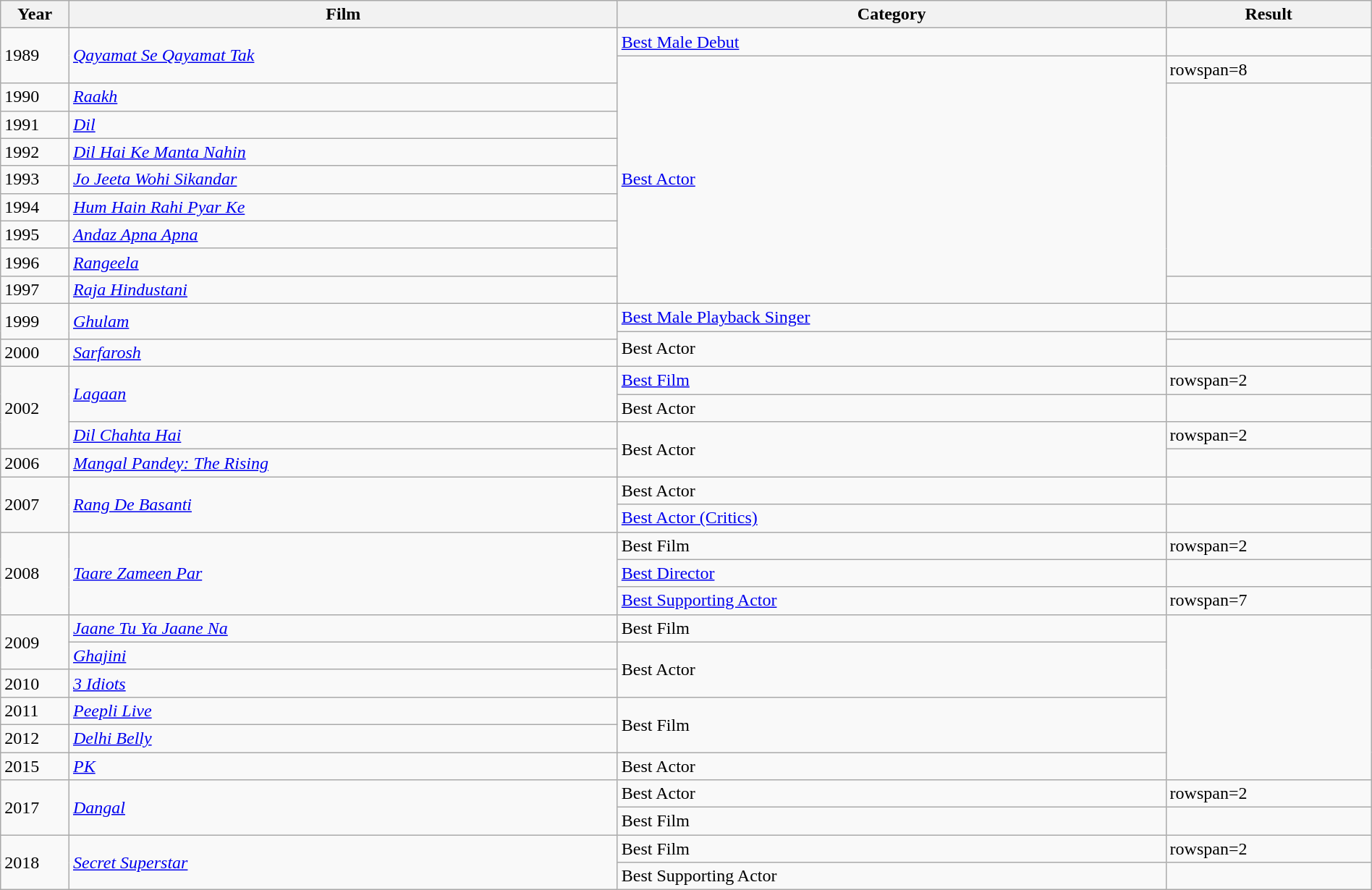<table class="wikitable sortable" style="width:100%;">
<tr>
<th width=5%>Year</th>
<th style="width:40%;">Film</th>
<th style="width:40%;">Category</th>
<th style="width:15%;">Result</th>
</tr>
<tr>
<td rowspan="2">1989</td>
<td rowspan="2"><em><a href='#'>Qayamat Se Qayamat Tak</a></em></td>
<td><a href='#'>Best Male Debut</a></td>
<td></td>
</tr>
<tr>
<td rowspan="9"><a href='#'>Best Actor</a></td>
<td>rowspan=8 </td>
</tr>
<tr>
<td>1990</td>
<td><em><a href='#'>Raakh</a></em></td>
</tr>
<tr>
<td>1991</td>
<td><em><a href='#'>Dil</a> </em></td>
</tr>
<tr>
<td>1992</td>
<td><em><a href='#'>Dil Hai Ke Manta Nahin</a></em></td>
</tr>
<tr>
<td>1993</td>
<td><em><a href='#'>Jo Jeeta Wohi Sikandar</a></em></td>
</tr>
<tr>
<td>1994</td>
<td><em><a href='#'>Hum Hain Rahi Pyar Ke</a></em></td>
</tr>
<tr>
<td>1995</td>
<td><em><a href='#'>Andaz Apna Apna</a></em></td>
</tr>
<tr>
<td>1996</td>
<td><em><a href='#'>Rangeela</a></em></td>
</tr>
<tr>
<td>1997</td>
<td><em><a href='#'>Raja Hindustani</a></em></td>
<td></td>
</tr>
<tr>
<td rowspan="2">1999</td>
<td rowspan="2"><em><a href='#'>Ghulam</a></em></td>
<td><a href='#'>Best Male Playback Singer</a></td>
<td></td>
</tr>
<tr>
<td rowspan="2">Best Actor</td>
<td></td>
</tr>
<tr>
<td>2000</td>
<td><em><a href='#'>Sarfarosh</a></em></td>
<td></td>
</tr>
<tr>
<td rowspan="3">2002</td>
<td rowspan="2"><em><a href='#'>Lagaan</a></em></td>
<td><a href='#'>Best Film</a></td>
<td>rowspan=2 </td>
</tr>
<tr>
<td>Best Actor</td>
</tr>
<tr>
<td><em><a href='#'>Dil Chahta Hai</a></em></td>
<td rowspan=2>Best Actor</td>
<td>rowspan=2 </td>
</tr>
<tr>
<td>2006</td>
<td><em><a href='#'>Mangal Pandey: The Rising</a></em></td>
</tr>
<tr>
<td rowspan="2">2007</td>
<td rowspan="2"><em><a href='#'>Rang De Basanti</a></em></td>
<td>Best Actor</td>
<td></td>
</tr>
<tr>
<td><a href='#'>Best Actor (Critics)</a></td>
<td></td>
</tr>
<tr>
<td rowspan="3">2008</td>
<td rowspan="3"><em><a href='#'>Taare Zameen Par</a></em></td>
<td>Best Film</td>
<td>rowspan=2 </td>
</tr>
<tr>
<td><a href='#'>Best Director</a></td>
</tr>
<tr>
<td><a href='#'>Best Supporting Actor</a></td>
<td>rowspan=7 </td>
</tr>
<tr>
<td rowspan="2">2009</td>
<td><em><a href='#'>Jaane Tu Ya Jaane Na</a></em></td>
<td>Best Film</td>
</tr>
<tr>
<td><a href='#'><em>Ghajini</em></a></td>
<td rowspan="2">Best Actor</td>
</tr>
<tr>
<td>2010</td>
<td><em><a href='#'>3 Idiots</a></em></td>
</tr>
<tr>
<td>2011</td>
<td><em><a href='#'>Peepli Live</a></em></td>
<td rowspan="2">Best Film</td>
</tr>
<tr>
<td>2012</td>
<td><em><a href='#'>Delhi Belly</a></em></td>
</tr>
<tr>
<td>2015</td>
<td><em><a href='#'>PK</a></em></td>
<td>Best Actor</td>
</tr>
<tr>
<td rowspan="2">2017</td>
<td rowspan="2"><em><a href='#'>Dangal</a></em></td>
<td>Best Actor</td>
<td>rowspan=2 </td>
</tr>
<tr>
<td>Best Film</td>
</tr>
<tr>
<td rowspan="2">2018</td>
<td rowspan=2><em><a href='#'>Secret Superstar</a></em></td>
<td>Best Film</td>
<td>rowspan=2 </td>
</tr>
<tr>
<td>Best Supporting Actor</td>
</tr>
</table>
